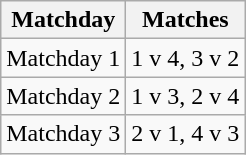<table class="wikitable" style="text-align:center">
<tr>
<th>Matchday</th>
<th>Matches</th>
</tr>
<tr>
<td>Matchday 1</td>
<td>1 v 4, 3 v 2</td>
</tr>
<tr>
<td>Matchday 2</td>
<td>1 v 3, 2 v 4</td>
</tr>
<tr>
<td>Matchday 3</td>
<td>2 v 1, 4 v 3</td>
</tr>
</table>
